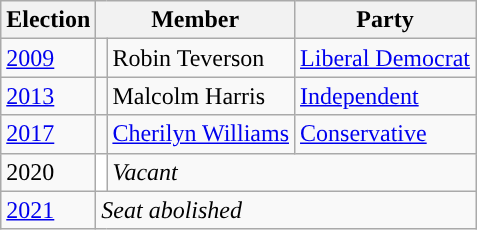<table class="wikitable">
<tr>
<th>Election</th>
<th colspan="2">Member</th>
<th>Party</th>
</tr>
<tr>
<td><a href='#'>2009</a></td>
<td rowspan="1" style="background-color: "></td>
<td rowspan="1">Robin Teverson</td>
<td rowspan="1"><a href='#'>Liberal Democrat</a></td>
</tr>
<tr>
<td><a href='#'>2013</a></td>
<td rowspan="1" style="background-color: "></td>
<td rowspan="1">Malcolm Harris</td>
<td rowspan="1"><a href='#'>Independent</a></td>
</tr>
<tr>
<td><a href='#'>2017</a></td>
<td rowspan="1" style="background-color: "></td>
<td rowspan="1"><a href='#'>Cherilyn Williams</a></td>
<td rowspan="1"><a href='#'>Conservative</a></td>
</tr>
<tr>
<td>2020</td>
<td rowspan="1" style="background-color: #FFFFFF"></td>
<td rowspan="1" colspan="2"><em>Vacant</em></td>
</tr>
<tr>
<td><a href='#'>2021</a></td>
<td colspan="3"><em>Seat abolished</em></td>
</tr>
</table>
